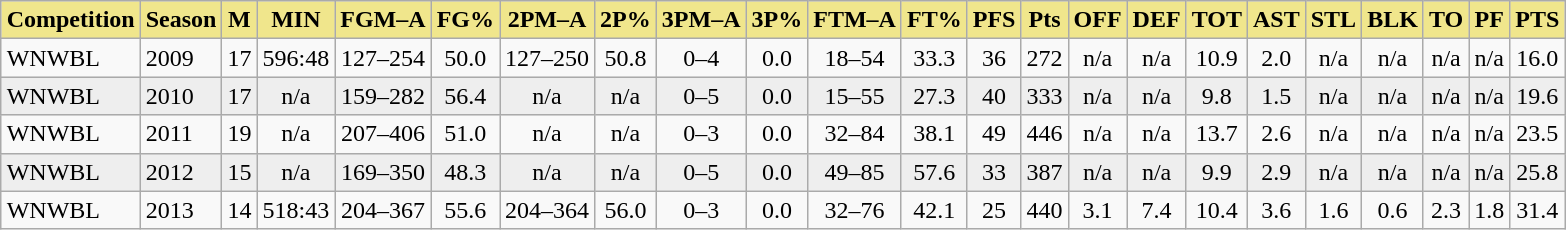<table style="margin:1em auto; text-align:center;"  class="wikitable">
<tr style="background: khaki">
<td><strong>Competition</strong></td>
<td><strong>Season</strong></td>
<td><strong>M</strong></td>
<td><strong>MIN</strong></td>
<td><strong>FGM–A</strong></td>
<td><strong>FG%</strong></td>
<td><strong>2PM–A</strong></td>
<td><strong>2P%</strong></td>
<td><strong>3PM–A</strong></td>
<td><strong>3P%</strong></td>
<td><strong>FTM–A</strong></td>
<td><strong>FT%</strong></td>
<td><strong>PFS</strong></td>
<td><strong>Pts</strong></td>
<td><strong>OFF</strong></td>
<td><strong>DEF</strong></td>
<td><strong>TOT</strong></td>
<td><strong>AST</strong></td>
<td><strong>STL</strong></td>
<td><strong>BLK</strong></td>
<td><strong>TO</strong></td>
<td><strong>PF</strong></td>
<td><strong>PTS</strong></td>
</tr>
<tr>
<td align=left>WNWBL</td>
<td align=left>2009</td>
<td>17</td>
<td>596:48</td>
<td>127–254</td>
<td>50.0</td>
<td>127–250</td>
<td>50.8</td>
<td>0–4</td>
<td>0.0</td>
<td>18–54</td>
<td>33.3</td>
<td>36</td>
<td>272</td>
<td>n/a</td>
<td>n/a</td>
<td>10.9</td>
<td>2.0</td>
<td>n/a</td>
<td>n/a</td>
<td>n/a</td>
<td>n/a</td>
<td>16.0</td>
</tr>
<tr style="background:#eee;">
<td align=left>WNWBL</td>
<td align=left>2010</td>
<td>17</td>
<td>n/a</td>
<td>159–282</td>
<td>56.4</td>
<td>n/a</td>
<td>n/a</td>
<td>0–5</td>
<td>0.0</td>
<td>15–55</td>
<td>27.3</td>
<td>40</td>
<td>333</td>
<td>n/a</td>
<td>n/a</td>
<td>9.8</td>
<td>1.5</td>
<td>n/a</td>
<td>n/a</td>
<td>n/a</td>
<td>n/a</td>
<td>19.6</td>
</tr>
<tr>
<td align=left>WNWBL</td>
<td align=left>2011</td>
<td>19</td>
<td>n/a</td>
<td>207–406</td>
<td>51.0</td>
<td>n/a</td>
<td>n/a</td>
<td>0–3</td>
<td>0.0</td>
<td>32–84</td>
<td>38.1</td>
<td>49</td>
<td>446</td>
<td>n/a</td>
<td>n/a</td>
<td>13.7</td>
<td>2.6</td>
<td>n/a</td>
<td>n/a</td>
<td>n/a</td>
<td>n/a</td>
<td>23.5</td>
</tr>
<tr style="background:#eee;">
<td align=left>WNWBL</td>
<td align=left>2012</td>
<td>15</td>
<td>n/a</td>
<td>169–350</td>
<td>48.3</td>
<td>n/a</td>
<td>n/a</td>
<td>0–5</td>
<td>0.0</td>
<td>49–85</td>
<td>57.6</td>
<td>33</td>
<td>387</td>
<td>n/a</td>
<td>n/a</td>
<td>9.9</td>
<td>2.9</td>
<td>n/a</td>
<td>n/a</td>
<td>n/a</td>
<td>n/a</td>
<td>25.8</td>
</tr>
<tr>
<td align=left>WNWBL</td>
<td align=left>2013</td>
<td>14</td>
<td>518:43</td>
<td>204–367</td>
<td>55.6</td>
<td>204–364</td>
<td>56.0</td>
<td>0–3</td>
<td>0.0</td>
<td>32–76</td>
<td>42.1</td>
<td>25</td>
<td>440</td>
<td>3.1</td>
<td>7.4</td>
<td>10.4</td>
<td>3.6</td>
<td>1.6</td>
<td>0.6</td>
<td>2.3</td>
<td>1.8</td>
<td>31.4</td>
</tr>
</table>
